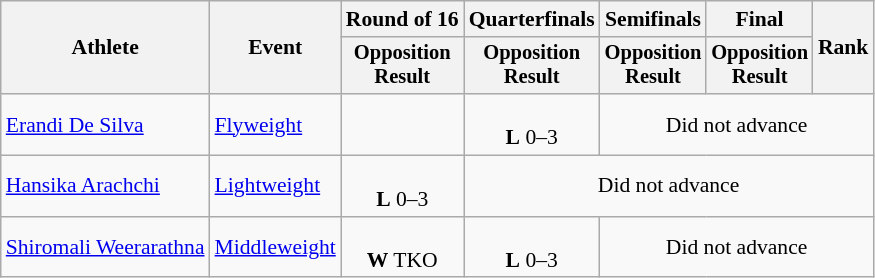<table class="wikitable" style="font-size:90%;">
<tr>
<th rowspan=2>Athlete</th>
<th rowspan=2>Event</th>
<th>Round of 16</th>
<th>Quarterfinals</th>
<th>Semifinals</th>
<th>Final</th>
<th rowspan=2>Rank</th>
</tr>
<tr style="font-size:95%">
<th>Opposition<br>Result</th>
<th>Opposition<br>Result</th>
<th>Opposition<br>Result</th>
<th>Opposition<br>Result</th>
</tr>
<tr align=center>
<td align=left><a href='#'>Erandi De Silva</a></td>
<td align=left><a href='#'>Flyweight</a></td>
<td></td>
<td><br><strong>L</strong> 0–3</td>
<td colspan="3">Did not advance</td>
</tr>
<tr align=center>
<td align=left><a href='#'>Hansika Arachchi</a></td>
<td align=left><a href='#'>Lightweight</a></td>
<td><br><strong>L</strong> 0–3</td>
<td colspan="4">Did not advance</td>
</tr>
<tr align=center>
<td align=left><a href='#'>Shiromali Weerarathna</a></td>
<td align=left><a href='#'>Middleweight</a></td>
<td><br><strong>W</strong> TKO</td>
<td><br><strong>L</strong> 0–3</td>
<td colspan="3">Did not advance</td>
</tr>
</table>
